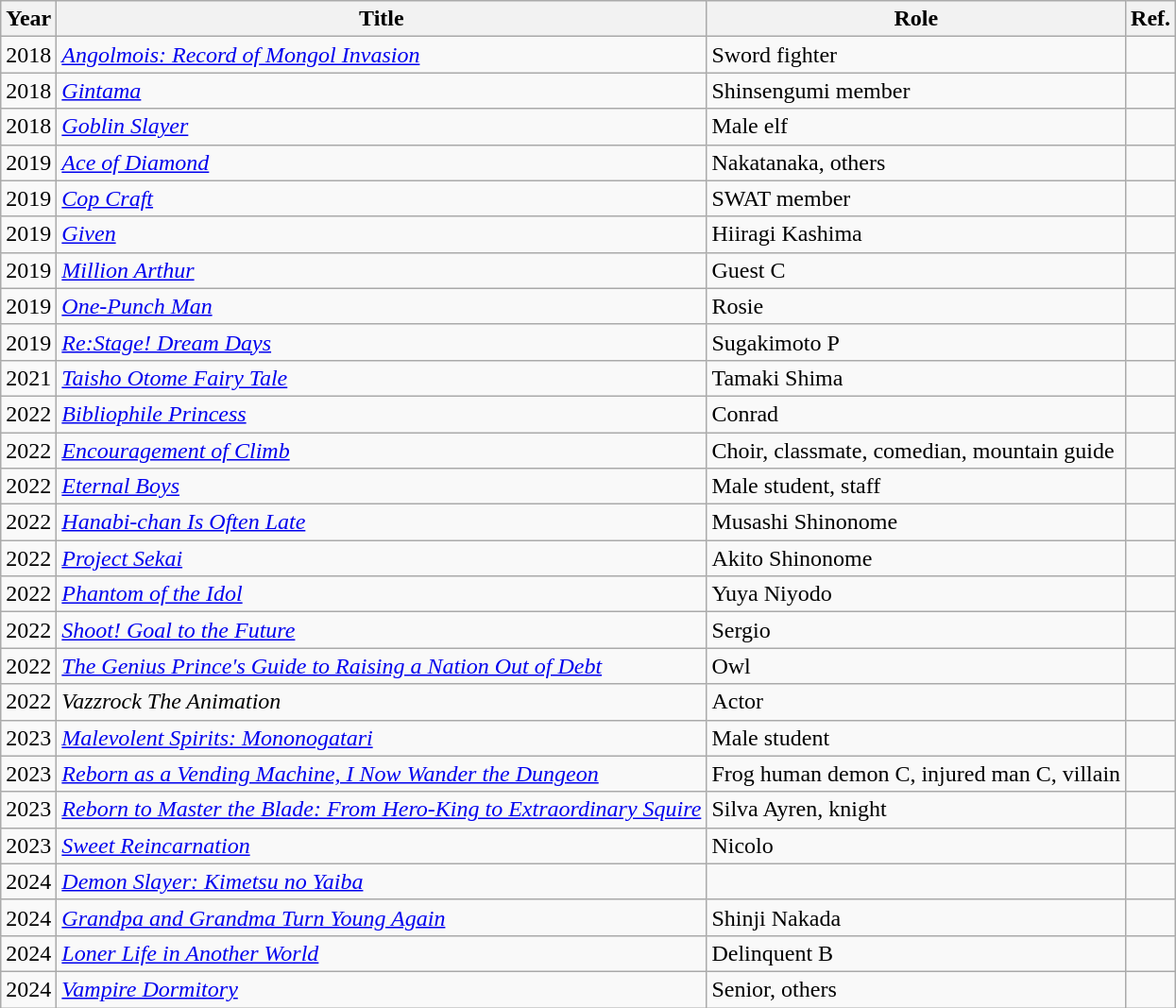<table class="wikitable">
<tr>
<th>Year</th>
<th>Title</th>
<th>Role</th>
<th>Ref.</th>
</tr>
<tr>
<td>2018</td>
<td><em><a href='#'>Angolmois: Record of Mongol Invasion </a></em></td>
<td>Sword fighter</td>
<td></td>
</tr>
<tr>
<td>2018</td>
<td><em><a href='#'>Gintama</a></em></td>
<td>Shinsengumi member</td>
<td></td>
</tr>
<tr>
<td>2018</td>
<td><em><a href='#'>Goblin Slayer</a></em></td>
<td>Male elf</td>
<td></td>
</tr>
<tr>
<td>2019</td>
<td><em><a href='#'>Ace of Diamond</a></em></td>
<td>Nakatanaka, others</td>
<td></td>
</tr>
<tr>
<td>2019</td>
<td><em><a href='#'>Cop Craft</a></em></td>
<td>SWAT member</td>
<td></td>
</tr>
<tr>
<td>2019</td>
<td><em><a href='#'>Given</a></em></td>
<td>Hiiragi Kashima</td>
<td></td>
</tr>
<tr>
<td>2019</td>
<td><em><a href='#'>Million Arthur</a></em></td>
<td>Guest C</td>
<td></td>
</tr>
<tr>
<td>2019</td>
<td><em><a href='#'>One-Punch Man</a></em></td>
<td>Rosie</td>
<td></td>
</tr>
<tr>
<td>2019</td>
<td><em><a href='#'>Re:Stage! Dream Days</a></em></td>
<td>Sugakimoto P</td>
<td></td>
</tr>
<tr>
<td>2021</td>
<td><em><a href='#'>Taisho Otome Fairy Tale</a></em></td>
<td>Tamaki Shima</td>
<td></td>
</tr>
<tr>
<td>2022</td>
<td><em><a href='#'>Bibliophile Princess</a></em></td>
<td>Conrad</td>
<td></td>
</tr>
<tr>
<td>2022</td>
<td><em><a href='#'>Encouragement of Climb</a></em></td>
<td>Choir, classmate, comedian, mountain guide</td>
<td></td>
</tr>
<tr>
<td>2022</td>
<td><em><a href='#'>Eternal Boys</a></em></td>
<td>Male student, staff</td>
<td></td>
</tr>
<tr>
<td>2022</td>
<td><em><a href='#'>Hanabi-chan Is Often Late</a></em></td>
<td>Musashi Shinonome</td>
<td></td>
</tr>
<tr>
<td>2022</td>
<td><em><a href='#'>Project Sekai</a></em></td>
<td>Akito Shinonome</td>
<td></td>
</tr>
<tr>
<td>2022</td>
<td><em><a href='#'>Phantom of the Idol</a></em></td>
<td>Yuya Niyodo</td>
<td></td>
</tr>
<tr>
<td>2022</td>
<td><em><a href='#'>Shoot! Goal to the Future</a></em></td>
<td>Sergio</td>
<td></td>
</tr>
<tr>
<td>2022</td>
<td><em><a href='#'>The Genius Prince's Guide to Raising a Nation Out of Debt</a></em></td>
<td>Owl</td>
<td></td>
</tr>
<tr>
<td>2022</td>
<td><em>Vazzrock The Animation</em></td>
<td>Actor</td>
<td></td>
</tr>
<tr>
<td>2023</td>
<td><em><a href='#'>Malevolent Spirits: Mononogatari</a></em></td>
<td>Male student</td>
<td></td>
</tr>
<tr>
<td>2023</td>
<td><em><a href='#'>Reborn as a Vending Machine, I Now Wander the Dungeon</a></em></td>
<td>Frog human demon C, injured man C, villain</td>
<td></td>
</tr>
<tr>
<td>2023</td>
<td><em><a href='#'>Reborn to Master the Blade: From Hero-King to Extraordinary Squire</a></em></td>
<td>Silva Ayren, knight</td>
<td></td>
</tr>
<tr>
<td>2023</td>
<td><em><a href='#'>Sweet Reincarnation</a></em></td>
<td>Nicolo</td>
<td></td>
</tr>
<tr>
<td>2024</td>
<td><em><a href='#'>Demon Slayer: Kimetsu no Yaiba</a></em></td>
<td></td>
<td></td>
</tr>
<tr>
<td>2024</td>
<td><em><a href='#'>Grandpa and Grandma Turn Young Again</a></em></td>
<td>Shinji Nakada</td>
<td></td>
</tr>
<tr>
<td>2024</td>
<td><em><a href='#'>Loner Life in Another World</a></em></td>
<td>Delinquent B</td>
<td></td>
</tr>
<tr>
<td>2024</td>
<td><em><a href='#'>Vampire Dormitory</a></em></td>
<td>Senior, others</td>
<td></td>
</tr>
</table>
